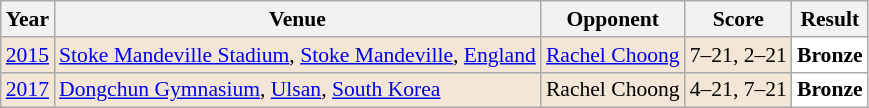<table class="sortable wikitable" style="font-size: 90%;">
<tr>
<th>Year</th>
<th>Venue</th>
<th>Opponent</th>
<th>Score</th>
<th>Result</th>
</tr>
<tr style="background:#F3E6D7">
<td align="center"><a href='#'>2015</a></td>
<td align="left"><a href='#'>Stoke Mandeville Stadium</a>, <a href='#'>Stoke Mandeville</a>, <a href='#'>England</a></td>
<td align="left"> <a href='#'>Rachel Choong</a></td>
<td align="left">7–21, 2–21</td>
<td style="text-align:left; background:white"> <strong>Bronze</strong></td>
</tr>
<tr style="background:#F3E6D7">
<td align="center"><a href='#'>2017</a></td>
<td align="left"><a href='#'>Dongchun Gymnasium</a>, <a href='#'>Ulsan</a>, <a href='#'>South Korea</a></td>
<td align="left"> Rachel Choong</td>
<td align="left">4–21, 7–21</td>
<td style="text-align:left; background:white"> <strong>Bronze</strong></td>
</tr>
</table>
